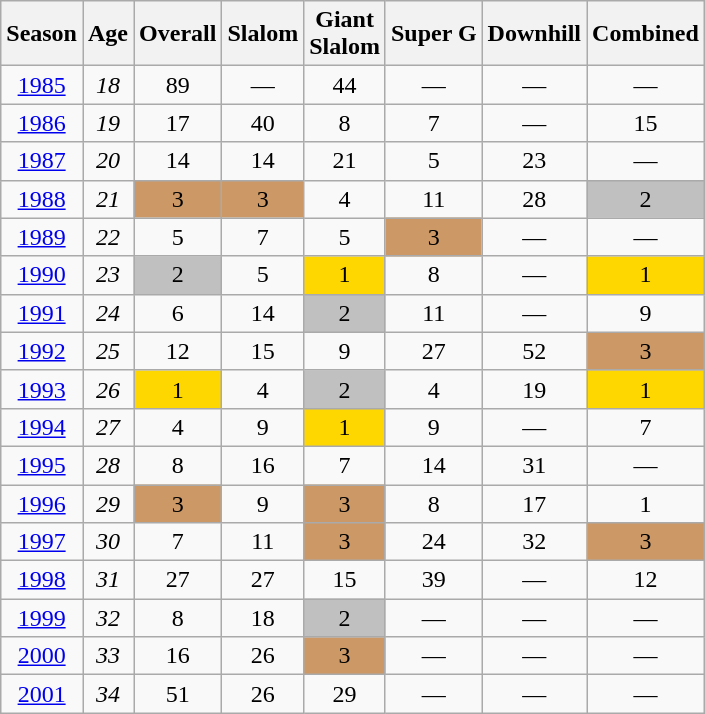<table class=wikitable style="text-align:center">
<tr>
<th>Season</th>
<th>Age</th>
<th>Overall</th>
<th>Slalom</th>
<th>Giant<br>Slalom</th>
<th>Super G</th>
<th>Downhill</th>
<th>Combined</th>
</tr>
<tr>
<td><a href='#'>1985</a></td>
<td><em>18</em></td>
<td>89</td>
<td>—</td>
<td>44</td>
<td>—</td>
<td>—</td>
<td>—</td>
</tr>
<tr>
<td><a href='#'>1986</a></td>
<td><em>19</em></td>
<td>17</td>
<td>40</td>
<td>8</td>
<td>7</td>
<td>—</td>
<td>15</td>
</tr>
<tr>
<td><a href='#'>1987</a></td>
<td><em>20</em></td>
<td>14</td>
<td>14</td>
<td>21</td>
<td>5</td>
<td>23</td>
<td>—</td>
</tr>
<tr>
<td><a href='#'>1988</a></td>
<td><em>21</em></td>
<td bgcolor="cc9966">3</td>
<td bgcolor="cc9966">3</td>
<td>4</td>
<td>11</td>
<td>28</td>
<td bgcolor="silver">2</td>
</tr>
<tr>
<td><a href='#'>1989</a></td>
<td><em>22</em></td>
<td>5</td>
<td>7</td>
<td>5</td>
<td bgcolor="cc9966">3</td>
<td>—</td>
<td>—</td>
</tr>
<tr>
<td><a href='#'>1990</a></td>
<td><em>23</em></td>
<td bgcolor="silver">2</td>
<td>5</td>
<td bgcolor="gold">1</td>
<td>8</td>
<td>—</td>
<td bgcolor="gold">1</td>
</tr>
<tr>
<td><a href='#'>1991</a></td>
<td><em>24</em></td>
<td>6</td>
<td>14</td>
<td bgcolor="silver">2</td>
<td>11</td>
<td>—</td>
<td>9</td>
</tr>
<tr>
<td><a href='#'>1992</a></td>
<td><em>25</em></td>
<td>12</td>
<td>15</td>
<td>9</td>
<td>27</td>
<td>52</td>
<td bgcolor="cc9966">3</td>
</tr>
<tr>
<td><a href='#'>1993</a></td>
<td><em>26</em></td>
<td bgcolor="gold">1</td>
<td>4</td>
<td bgcolor="silver">2</td>
<td>4</td>
<td>19</td>
<td bgcolor="gold">1</td>
</tr>
<tr>
<td><a href='#'>1994</a></td>
<td><em>27</em></td>
<td>4</td>
<td>9</td>
<td bgcolor="gold">1</td>
<td>9</td>
<td>—</td>
<td>7</td>
</tr>
<tr>
<td><a href='#'>1995</a></td>
<td><em>28</em></td>
<td>8</td>
<td>16</td>
<td>7</td>
<td>14</td>
<td>31</td>
<td>—</td>
</tr>
<tr>
<td><a href='#'>1996</a></td>
<td><em>29</em></td>
<td bgcolor="cc9966">3</td>
<td>9</td>
<td bgcolor="cc9966">3</td>
<td>8</td>
<td>17</td>
<td>1</td>
</tr>
<tr>
<td><a href='#'>1997</a></td>
<td><em>30</em></td>
<td>7</td>
<td>11</td>
<td bgcolor="cc9966">3</td>
<td>24</td>
<td>32</td>
<td bgcolor="cc9966">3</td>
</tr>
<tr>
<td><a href='#'>1998</a></td>
<td><em>31</em></td>
<td>27</td>
<td>27</td>
<td>15</td>
<td>39</td>
<td>—</td>
<td>12</td>
</tr>
<tr>
<td><a href='#'>1999</a></td>
<td><em>32</em></td>
<td>8</td>
<td>18</td>
<td bgcolor="silver">2</td>
<td>—</td>
<td>—</td>
<td>—</td>
</tr>
<tr>
<td><a href='#'>2000</a></td>
<td><em>33</em></td>
<td>16</td>
<td>26</td>
<td bgcolor="cc9966">3</td>
<td>—</td>
<td>—</td>
<td>—</td>
</tr>
<tr>
<td><a href='#'>2001</a></td>
<td><em>34</em></td>
<td>51</td>
<td>26</td>
<td>29</td>
<td>—</td>
<td>—</td>
<td>—</td>
</tr>
</table>
